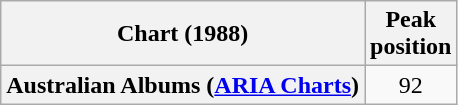<table class="wikitable sortable plainrowheaders" style="text-align:center">
<tr>
<th scope="col">Chart (1988)</th>
<th scope="col">Peak<br>position</th>
</tr>
<tr>
<th scope="row">Australian Albums (<a href='#'>ARIA Charts</a>)</th>
<td>92</td>
</tr>
</table>
